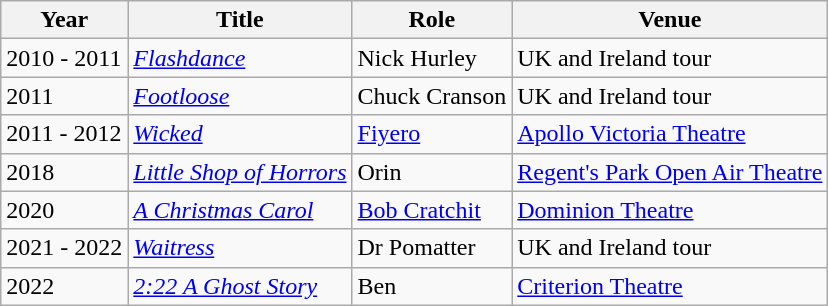<table class="wikitable">
<tr>
<th>Year</th>
<th>Title</th>
<th>Role</th>
<th>Venue</th>
</tr>
<tr>
<td>2010 - 2011</td>
<td><a href='#'><em>Flashdance</em></a></td>
<td>Nick Hurley</td>
<td>UK and Ireland tour</td>
</tr>
<tr>
<td>2011</td>
<td><a href='#'><em>Footloose</em></a></td>
<td>Chuck Cranson</td>
<td>UK and Ireland tour</td>
</tr>
<tr>
<td>2011 - 2012</td>
<td><a href='#'><em>Wicked</em></a></td>
<td><a href='#'>Fiyero</a></td>
<td><a href='#'>Apollo Victoria Theatre</a></td>
</tr>
<tr>
<td>2018</td>
<td><a href='#'><em>Little Shop of Horrors</em></a></td>
<td>Orin</td>
<td><a href='#'>Regent's Park Open Air Theatre</a></td>
</tr>
<tr>
<td>2020</td>
<td><em><a href='#'>A Christmas Carol</a></em></td>
<td><a href='#'>Bob Cratchit</a></td>
<td><a href='#'>Dominion Theatre</a></td>
</tr>
<tr>
<td>2021 - 2022</td>
<td><em><a href='#'>Waitress</a></em></td>
<td>Dr Pomatter</td>
<td>UK and Ireland tour</td>
</tr>
<tr>
<td>2022</td>
<td><em><a href='#'>2:22 A Ghost Story</a></em></td>
<td>Ben</td>
<td><a href='#'>Criterion Theatre</a></td>
</tr>
</table>
